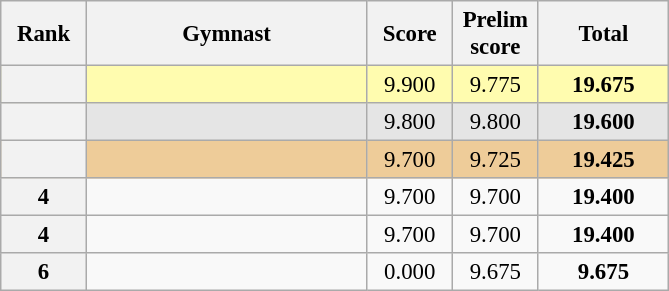<table class="wikitable sortable" style="text-align:center; font-size:95%">
<tr>
<th scope="col" style="width:50px;">Rank</th>
<th scope="col" style="width:180px;">Gymnast</th>
<th scope="col" style="width:50px;">Score</th>
<th scope="col" style="width:50px;">Prelim score</th>
<th scope="col" style="width:80px;">Total</th>
</tr>
<tr style="background:#fffcaf;">
<th scope=row style="text-align:center"></th>
<td style="text-align:left;"></td>
<td>9.900</td>
<td>9.775</td>
<td><strong>19.675</strong></td>
</tr>
<tr style="background:#e5e5e5;">
<th scope=row style="text-align:center"></th>
<td style="text-align:left;"></td>
<td>9.800</td>
<td>9.800</td>
<td><strong>19.600</strong></td>
</tr>
<tr style="background:#ec9;">
<th scope=row style="text-align:center"></th>
<td style="text-align:left;"></td>
<td>9.700</td>
<td>9.725</td>
<td><strong>19.425</strong></td>
</tr>
<tr>
<th scope=row style="text-align:center">4</th>
<td style="text-align:left;"></td>
<td>9.700</td>
<td>9.700</td>
<td><strong>19.400</strong></td>
</tr>
<tr>
<th scope=row style="text-align:center">4</th>
<td style="text-align:left;"></td>
<td>9.700</td>
<td>9.700</td>
<td><strong>19.400</strong></td>
</tr>
<tr>
<th scope=row style="text-align:center">6</th>
<td style="text-align:left;"></td>
<td>0.000</td>
<td>9.675</td>
<td><strong>9.675</strong></td>
</tr>
</table>
